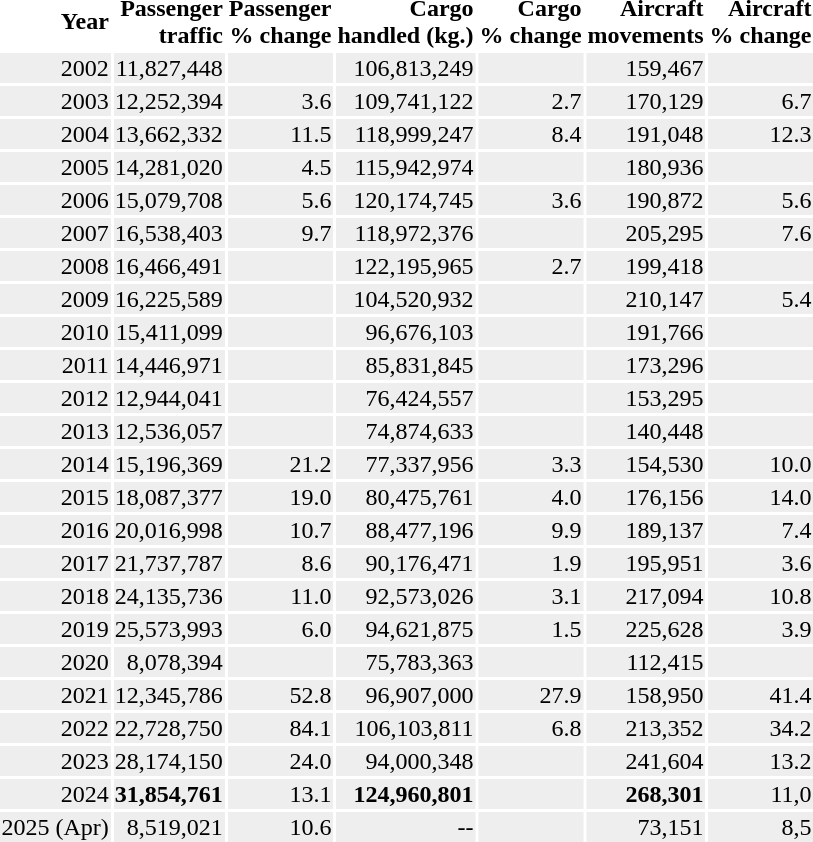<table class="toccolours sortable" style="text-align:right;">
<tr>
<th>Year</th>
<th>Passenger<br>traffic</th>
<th data-sort-type="number">Passenger<br>% change</th>
<th>Cargo <br>handled (kg.)</th>
<th data-sort-type="number">Cargo<br>% change</th>
<th>Aircraft<br>movements</th>
<th data-sort-type="number">Aircraft<br>% change</th>
</tr>
<tr style="background:#eee;">
<td>2002</td>
<td>11,827,448</td>
<td> </td>
<td>106,813,249</td>
<td> </td>
<td>159,467</td>
<td> </td>
</tr>
<tr style="background:#eee;">
<td>2003</td>
<td>12,252,394</td>
<td>3.6 </td>
<td>109,741,122</td>
<td>2.7 </td>
<td>170,129</td>
<td>6.7 </td>
</tr>
<tr style="background:#eee;">
<td>2004</td>
<td>13,662,332</td>
<td>11.5 </td>
<td>118,999,247</td>
<td>8.4 </td>
<td>191,048</td>
<td>12.3 </td>
</tr>
<tr style="background:#eee;">
<td>2005</td>
<td>14,281,020</td>
<td>4.5 </td>
<td>115,942,974</td>
<td> </td>
<td>180,936</td>
<td> </td>
</tr>
<tr style="background:#eee;">
<td>2006</td>
<td>15,079,708</td>
<td>5.6 </td>
<td>120,174,745</td>
<td>3.6 </td>
<td>190,872</td>
<td>5.6 </td>
</tr>
<tr style="background:#eee;">
<td>2007</td>
<td>16,538,403</td>
<td>9.7 </td>
<td>118,972,376</td>
<td> </td>
<td>205,295</td>
<td>7.6 </td>
</tr>
<tr style="background:#eee;">
<td>2008</td>
<td>16,466,491</td>
<td> </td>
<td>122,195,965</td>
<td>2.7 </td>
<td>199,418</td>
<td> </td>
</tr>
<tr style="background:#eee;">
<td>2009</td>
<td>16,225,589</td>
<td> </td>
<td>104,520,932</td>
<td> </td>
<td>210,147</td>
<td>5.4 </td>
</tr>
<tr style="background:#eee;">
<td>2010</td>
<td>15,411,099</td>
<td> </td>
<td>96,676,103</td>
<td> </td>
<td>191,766</td>
<td> </td>
</tr>
<tr style="background:#eee;">
<td>2011</td>
<td>14,446,971</td>
<td> </td>
<td>85,831,845</td>
<td> </td>
<td>173,296</td>
<td> </td>
</tr>
<tr style="background:#eee;">
<td>2012</td>
<td>12,944,041</td>
<td> </td>
<td>76,424,557</td>
<td> </td>
<td>153,295</td>
<td> </td>
</tr>
<tr style="background:#eee;">
<td>2013</td>
<td>12,536,057</td>
<td> </td>
<td>74,874,633</td>
<td> </td>
<td>140,448</td>
<td> </td>
</tr>
<tr style="background:#eee;">
<td>2014</td>
<td>15,196,369</td>
<td>21.2 </td>
<td>77,337,956</td>
<td>3.3 </td>
<td>154,530</td>
<td>10.0 </td>
</tr>
<tr style="background:#eee;">
<td>2015</td>
<td>18,087,377</td>
<td>19.0 </td>
<td>80,475,761</td>
<td>4.0 </td>
<td>176,156</td>
<td>14.0 </td>
</tr>
<tr style="background:#eee;">
<td>2016</td>
<td>20,016,998</td>
<td>10.7 </td>
<td>88,477,196</td>
<td>9.9 </td>
<td>189,137</td>
<td>7.4 </td>
</tr>
<tr style="background:#eee;">
<td>2017</td>
<td>21,737,787</td>
<td>8.6 </td>
<td>90,176,471</td>
<td>1.9 </td>
<td>195,951</td>
<td>3.6 </td>
</tr>
<tr style="background:#eee;">
<td>2018</td>
<td>24,135,736</td>
<td>11.0 </td>
<td>92,573,026</td>
<td>3.1 </td>
<td>217,094</td>
<td>10.8 </td>
</tr>
<tr style="background:#eee;">
<td>2019</td>
<td>25,573,993</td>
<td>6.0 </td>
<td>94,621,875</td>
<td>1.5 </td>
<td>225,628</td>
<td>3.9 </td>
</tr>
<tr style="background:#eee;">
<td>2020</td>
<td>8,078,394</td>
<td> </td>
<td>75,783,363</td>
<td> </td>
<td>112,415</td>
<td> </td>
</tr>
<tr style="background:#eee;">
<td>2021</td>
<td>12,345,786</td>
<td>52.8 </td>
<td>96,907,000</td>
<td>27.9 </td>
<td>158,950</td>
<td>41.4 </td>
</tr>
<tr style="background:#eee;">
<td>2022</td>
<td>22,728,750</td>
<td>84.1 </td>
<td>106,103,811</td>
<td>6.8 </td>
<td>213,352</td>
<td>34.2 </td>
</tr>
<tr style="background:#eee;">
<td>2023</td>
<td>28,174,150</td>
<td>24.0 </td>
<td>94,000,348</td>
<td> </td>
<td>241,604</td>
<td>13.2 </td>
</tr>
<tr style="background:#eee;">
<td>2024</td>
<td><strong>31,854,761</strong></td>
<td>13.1 </td>
<td><strong>124,960,801</strong></td>
<td> </td>
<td><strong>268,301</strong></td>
<td>11,0 </td>
</tr>
<tr style="background:#eee;">
<td>2025 (Apr)</td>
<td>8,519,021</td>
<td>10.6 </td>
<td>--</td>
<td> </td>
<td>73,151</td>
<td>8,5 </td>
</tr>
</table>
